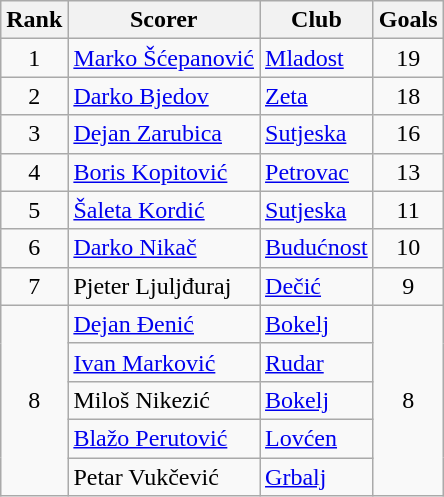<table class="wikitable">
<tr>
<th>Rank</th>
<th>Scorer</th>
<th>Club</th>
<th>Goals</th>
</tr>
<tr>
<td rowspan="1" align="center">1</td>
<td> <a href='#'>Marko Šćepanović</a></td>
<td><a href='#'>Mladost</a></td>
<td align="center">19</td>
</tr>
<tr>
<td rowspan="1" align="center">2</td>
<td> <a href='#'>Darko Bjedov</a></td>
<td><a href='#'>Zeta</a></td>
<td align="center">18</td>
</tr>
<tr>
<td rowspan="1" align="center">3</td>
<td> <a href='#'>Dejan Zarubica</a></td>
<td><a href='#'>Sutjeska</a></td>
<td align="center">16</td>
</tr>
<tr>
<td rowspan="1" align="center">4</td>
<td> <a href='#'>Boris Kopitović</a></td>
<td><a href='#'>Petrovac</a></td>
<td align="center">13</td>
</tr>
<tr>
<td rowspan="1" align="center">5</td>
<td> <a href='#'>Šaleta Kordić</a></td>
<td><a href='#'>Sutjeska</a></td>
<td align="center">11</td>
</tr>
<tr>
<td rowspan="1" align="center">6</td>
<td> <a href='#'>Darko Nikač</a></td>
<td><a href='#'>Budućnost</a></td>
<td align="center">10</td>
</tr>
<tr>
<td rowspan="1" align="center">7</td>
<td> Pjeter Ljuljđuraj</td>
<td><a href='#'>Dečić</a></td>
<td align="center">9</td>
</tr>
<tr>
<td rowspan="5" align="center">8</td>
<td> <a href='#'>Dejan Đenić</a></td>
<td><a href='#'>Bokelj</a></td>
<td rowspan="5" align="center">8</td>
</tr>
<tr>
<td> <a href='#'>Ivan Marković</a></td>
<td><a href='#'>Rudar</a></td>
</tr>
<tr>
<td> Miloš Nikezić</td>
<td><a href='#'>Bokelj</a></td>
</tr>
<tr>
<td> <a href='#'>Blažo Perutović</a></td>
<td><a href='#'>Lovćen</a></td>
</tr>
<tr>
<td> Petar Vukčević</td>
<td><a href='#'>Grbalj</a></td>
</tr>
</table>
